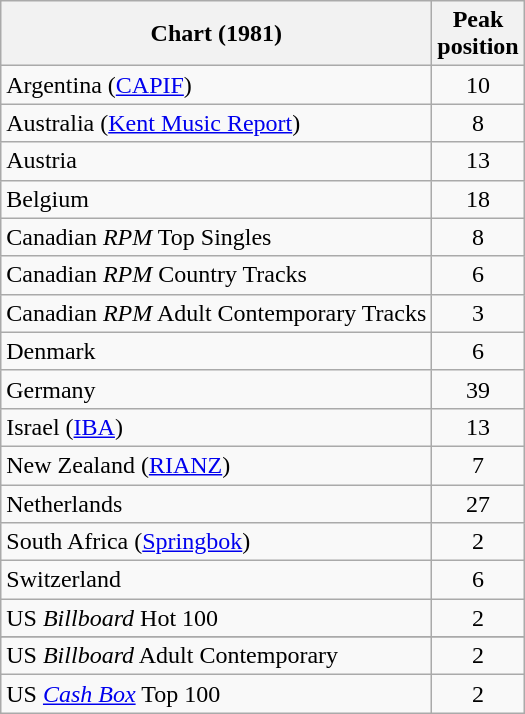<table class="wikitable sortable">
<tr>
<th>Chart (1981)</th>
<th>Peak<br>position</th>
</tr>
<tr>
<td>Argentina (<a href='#'>CAPIF</a>) </td>
<td align="center">10</td>
</tr>
<tr>
<td>Australia (<a href='#'>Kent Music Report</a>)</td>
<td style="text-align:center;">8</td>
</tr>
<tr>
<td Austria>Austria</td>
<td style="text-align:center;">13</td>
</tr>
<tr>
<td>Belgium</td>
<td style="text-align:center;">18</td>
</tr>
<tr>
<td>Canadian <em>RPM</em> Top Singles</td>
<td style="text-align:center;">8</td>
</tr>
<tr>
<td>Canadian <em>RPM</em> Country Tracks</td>
<td style="text-align:center;">6</td>
</tr>
<tr>
<td>Canadian <em>RPM</em> Adult Contemporary Tracks</td>
<td style="text-align:center;">3</td>
</tr>
<tr>
<td>Denmark</td>
<td style="text-align:center;">6</td>
</tr>
<tr>
<td>Germany</td>
<td style="text-align:center;">39</td>
</tr>
<tr>
<td>Israel (<a href='#'>IBA</a>)</td>
<td style="text-align:center;">13</td>
</tr>
<tr>
<td>New Zealand (<a href='#'>RIANZ</a>)</td>
<td style="text-align:center;">7</td>
</tr>
<tr>
<td>Netherlands</td>
<td style="text-align:center;">27</td>
</tr>
<tr>
<td>South Africa (<a href='#'>Springbok</a>)</td>
<td align="center">2</td>
</tr>
<tr>
<td>Switzerland</td>
<td style="text-align:center;">6</td>
</tr>
<tr>
<td>US <em>Billboard</em> Hot 100</td>
<td style="text-align:center;">2</td>
</tr>
<tr>
</tr>
<tr>
<td>US <em>Billboard</em> Adult Contemporary</td>
<td style="text-align:center;">2</td>
</tr>
<tr>
<td>US <a href='#'><em>Cash Box</em></a> Top 100</td>
<td align="center">2</td>
</tr>
</table>
